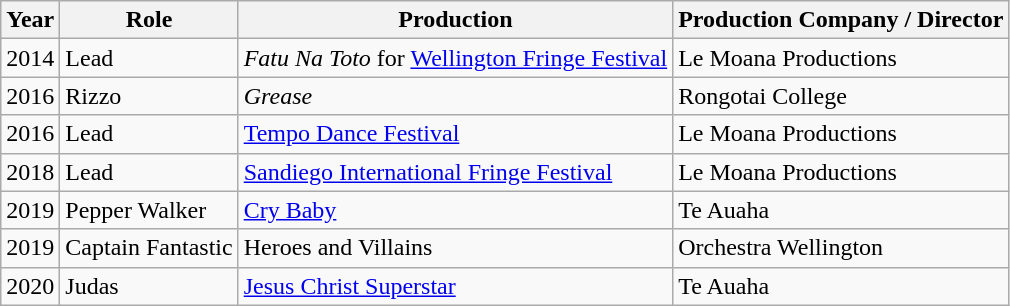<table class="wikitable">
<tr>
<th>Year</th>
<th>Role</th>
<th>Production</th>
<th>Production Company / Director</th>
</tr>
<tr>
<td>2014</td>
<td>Lead</td>
<td><em>Fatu Na Toto</em> for <a href='#'>Wellington Fringe Festival</a></td>
<td>Le Moana Productions</td>
</tr>
<tr>
<td>2016</td>
<td>Rizzo</td>
<td><em>Grease</em></td>
<td>Rongotai College</td>
</tr>
<tr>
<td>2016</td>
<td>Lead</td>
<td><a href='#'>Tempo Dance Festival</a></td>
<td>Le Moana Productions</td>
</tr>
<tr>
<td>2018</td>
<td>Lead</td>
<td><a href='#'>Sandiego International Fringe Festival</a></td>
<td>Le Moana Productions</td>
</tr>
<tr>
<td>2019</td>
<td>Pepper Walker</td>
<td><a href='#'>Cry Baby</a></td>
<td>Te Auaha</td>
</tr>
<tr>
<td>2019</td>
<td>Captain Fantastic</td>
<td>Heroes and Villains</td>
<td>Orchestra Wellington</td>
</tr>
<tr>
<td>2020</td>
<td>Judas</td>
<td><a href='#'>Jesus Christ Superstar</a></td>
<td>Te Auaha</td>
</tr>
</table>
